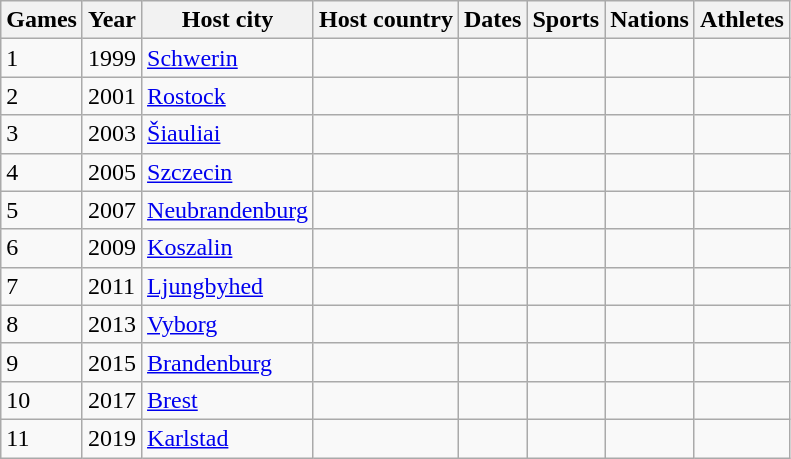<table class="wikitable" style= width="90%">
<tr>
<th>Games</th>
<th>Year</th>
<th>Host city</th>
<th>Host country</th>
<th>Dates</th>
<th>Sports</th>
<th>Nations</th>
<th>Athletes</th>
</tr>
<tr>
<td>1</td>
<td>1999</td>
<td><a href='#'>Schwerin</a></td>
<td></td>
<td></td>
<td></td>
<td></td>
<td></td>
</tr>
<tr>
<td>2</td>
<td>2001</td>
<td><a href='#'>Rostock</a></td>
<td></td>
<td></td>
<td></td>
<td></td>
<td></td>
</tr>
<tr>
<td>3</td>
<td>2003</td>
<td><a href='#'>Šiauliai</a></td>
<td></td>
<td></td>
<td></td>
<td></td>
<td></td>
</tr>
<tr>
<td>4</td>
<td>2005</td>
<td><a href='#'>Szczecin</a></td>
<td></td>
<td></td>
<td></td>
<td></td>
<td></td>
</tr>
<tr>
<td>5</td>
<td>2007</td>
<td><a href='#'>Neubrandenburg</a></td>
<td></td>
<td></td>
<td></td>
<td></td>
<td></td>
</tr>
<tr>
<td>6</td>
<td>2009</td>
<td><a href='#'>Koszalin</a></td>
<td></td>
<td></td>
<td></td>
<td></td>
<td></td>
</tr>
<tr>
<td>7</td>
<td>2011</td>
<td><a href='#'>Ljungbyhed</a></td>
<td></td>
<td></td>
<td></td>
<td></td>
<td></td>
</tr>
<tr>
<td>8</td>
<td>2013</td>
<td><a href='#'>Vyborg</a></td>
<td></td>
<td></td>
<td></td>
<td></td>
<td></td>
</tr>
<tr>
<td>9</td>
<td>2015</td>
<td><a href='#'>Brandenburg</a></td>
<td></td>
<td></td>
<td></td>
<td></td>
<td></td>
</tr>
<tr>
<td>10</td>
<td>2017</td>
<td><a href='#'>Brest</a></td>
<td></td>
<td></td>
<td></td>
<td></td>
<td></td>
</tr>
<tr>
<td>11</td>
<td>2019</td>
<td><a href='#'>Karlstad</a></td>
<td></td>
<td></td>
<td></td>
<td></td>
<td></td>
</tr>
</table>
